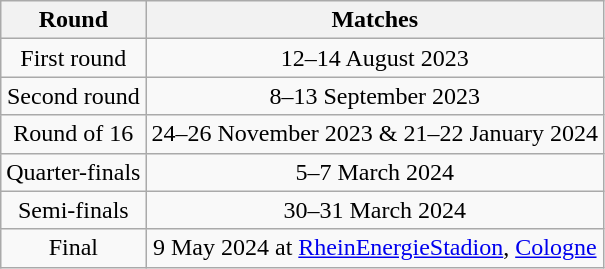<table class=wikitable style="text-align: center">
<tr>
<th>Round</th>
<th>Matches</th>
</tr>
<tr>
<td>First round</td>
<td>12–14 August 2023</td>
</tr>
<tr>
<td>Second round</td>
<td>8–13 September 2023</td>
</tr>
<tr>
<td>Round of 16</td>
<td>24–26 November 2023 & 21–22 January 2024</td>
</tr>
<tr>
<td>Quarter-finals</td>
<td>5–7 March 2024</td>
</tr>
<tr>
<td>Semi-finals</td>
<td>30–31 March 2024</td>
</tr>
<tr>
<td>Final</td>
<td>9 May 2024 at <a href='#'>RheinEnergieStadion</a>, <a href='#'>Cologne</a></td>
</tr>
</table>
